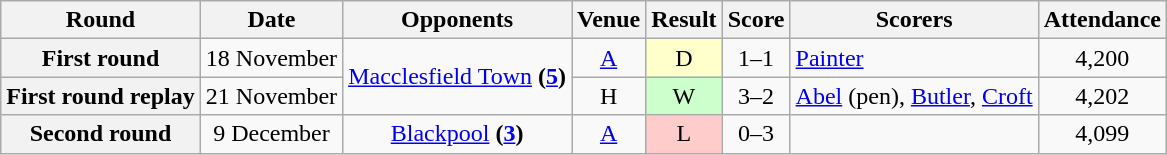<table class="wikitable" style="text-align:center">
<tr>
<th>Round</th>
<th>Date</th>
<th>Opponents</th>
<th>Venue</th>
<th>Result</th>
<th>Score</th>
<th>Scorers</th>
<th>Attendance</th>
</tr>
<tr>
<th>First round</th>
<td>18 November</td>
<td rowspan=2><a href='#'>Macclesfield Town</a> <strong>(<a href='#'>5</a>)</strong></td>
<td><a href='#'>A</a></td>
<td style="background-color:#FFFFCC">D</td>
<td>1–1</td>
<td align="left"><a href='#'>Painter</a></td>
<td>4,200</td>
</tr>
<tr>
<th>First round replay</th>
<td>21 November</td>
<td>H</td>
<td style="background-color:#CCFFCC">W</td>
<td>3–2</td>
<td align="left"><a href='#'>Abel</a> (pen), <a href='#'>Butler</a>, <a href='#'>Croft</a></td>
<td>4,202</td>
</tr>
<tr>
<th>Second round</th>
<td>9 December</td>
<td><a href='#'>Blackpool</a> <strong>(<a href='#'>3</a>)</strong></td>
<td><a href='#'>A</a></td>
<td style="background-color:#FFCCCC">L</td>
<td>0–3</td>
<td align="left"></td>
<td>4,099</td>
</tr>
</table>
